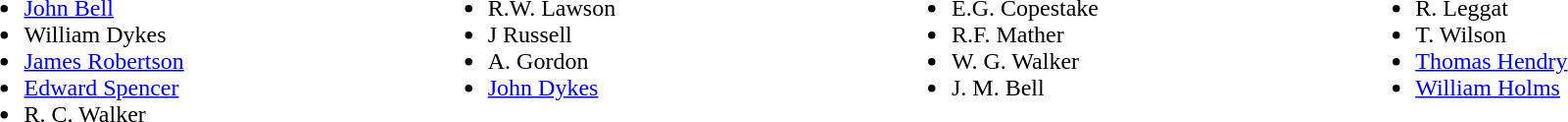<table style="width:100%;">
<tr>
<td style="vertical-align:top; width:20%;"><br><ul><li> <a href='#'>John Bell</a></li><li> William Dykes</li><li> <a href='#'>James Robertson</a></li><li> <a href='#'>Edward Spencer</a></li><li> R. C. Walker</li></ul></td>
<td style="vertical-align:top; width:20%;"><br><ul><li> R.W. Lawson</li><li> J Russell</li><li> A. Gordon</li><li> <a href='#'>John Dykes</a></li></ul></td>
<td style="vertical-align:top; width:20%;"><br><ul><li> E.G. Copestake</li><li> R.F. Mather</li><li> W. G. Walker</li><li> J. M. Bell</li></ul></td>
<td style="vertical-align:top; width:20%;"><br><ul><li> R. Leggat</li><li> T. Wilson</li><li> <a href='#'>Thomas Hendry</a></li><li> <a href='#'>William Holms</a></li></ul></td>
</tr>
</table>
